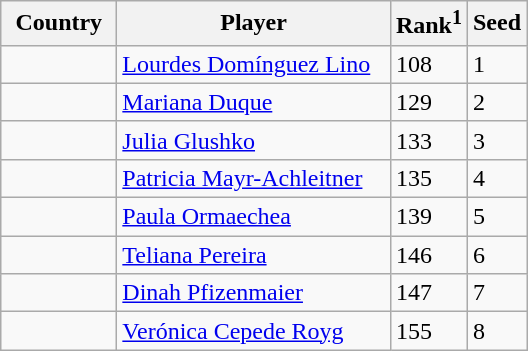<table class="sortable wikitable">
<tr>
<th width="70">Country</th>
<th width="175">Player</th>
<th>Rank<sup>1</sup></th>
<th>Seed</th>
</tr>
<tr>
<td></td>
<td><a href='#'>Lourdes Domínguez Lino</a></td>
<td>108</td>
<td>1</td>
</tr>
<tr>
<td></td>
<td><a href='#'>Mariana Duque</a></td>
<td>129</td>
<td>2</td>
</tr>
<tr>
<td></td>
<td><a href='#'>Julia Glushko</a></td>
<td>133</td>
<td>3</td>
</tr>
<tr>
<td></td>
<td><a href='#'>Patricia Mayr-Achleitner</a></td>
<td>135</td>
<td>4</td>
</tr>
<tr>
<td></td>
<td><a href='#'>Paula Ormaechea</a></td>
<td>139</td>
<td>5</td>
</tr>
<tr>
<td></td>
<td><a href='#'>Teliana Pereira</a></td>
<td>146</td>
<td>6</td>
</tr>
<tr>
<td></td>
<td><a href='#'>Dinah Pfizenmaier</a></td>
<td>147</td>
<td>7</td>
</tr>
<tr>
<td></td>
<td><a href='#'>Verónica Cepede Royg</a></td>
<td>155</td>
<td>8</td>
</tr>
</table>
